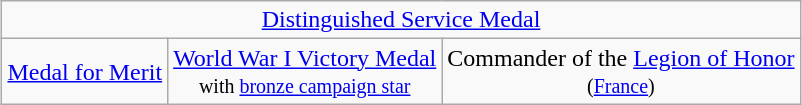<table class="wikitable" style="margin:1em auto; text-align:center;">
<tr>
<td colspan="12"><a href='#'>Distinguished Service Medal</a></td>
</tr>
<tr>
<td colspan="3"><a href='#'>Medal for Merit</a></td>
<td colspan="3"><a href='#'>World War I Victory Medal</a><br><small>with <a href='#'>bronze campaign star</a></small></td>
<td colspan="3">Commander of the <a href='#'>Legion of Honor</a><br><small>(<a href='#'>France</a>)</small></td>
</tr>
</table>
